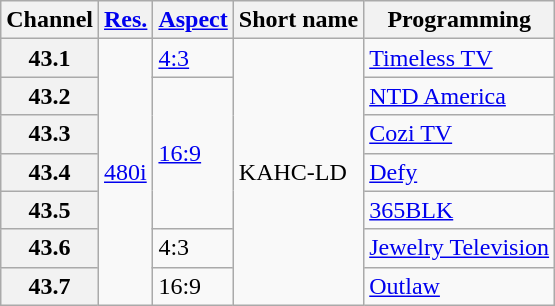<table class="wikitable">
<tr>
<th scope = "col">Channel</th>
<th scope = "col"><a href='#'>Res.</a></th>
<th scope = "col"><a href='#'>Aspect</a></th>
<th scope = "col">Short name</th>
<th scope = "col">Programming</th>
</tr>
<tr>
<th scope = "row">43.1</th>
<td rowspan="7"><a href='#'>480i</a></td>
<td><a href='#'>4:3</a></td>
<td rowspan="7">KAHC-LD</td>
<td><a href='#'>Timeless TV</a></td>
</tr>
<tr>
<th scope = "row">43.2</th>
<td rowspan="4"><a href='#'>16:9</a></td>
<td><a href='#'>NTD America</a></td>
</tr>
<tr>
<th scope = "row">43.3</th>
<td><a href='#'>Cozi TV</a></td>
</tr>
<tr>
<th scope = "row">43.4</th>
<td><a href='#'>Defy</a></td>
</tr>
<tr>
<th scope = "row">43.5</th>
<td><a href='#'>365BLK</a></td>
</tr>
<tr>
<th scope = "row">43.6</th>
<td>4:3</td>
<td><a href='#'>Jewelry Television</a></td>
</tr>
<tr>
<th scope = "row">43.7</th>
<td>16:9</td>
<td><a href='#'>Outlaw</a></td>
</tr>
</table>
